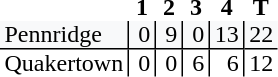<table style="border-collapse: collapse;">
<tr>
<th style="text-align: left;"></th>
<th style="text-align: center; padding: 0px 3px 0px 3px; width:12px;">1</th>
<th style="text-align: center; padding: 0px 3px 0px 3px; width:12px;">2</th>
<th style="text-align: center; padding: 0px 3px 0px 3px; width:12px;">3</th>
<th style="text-align: center; padding: 0px 3px 0px 3px; width:12px;">4</th>
<th style="text-align: center; padding: 0px 3px 0px 3px; width:12px;">T</th>
</tr>
<tr>
<td style="background: #f8f9fa; text-align: left; border-bottom: 1px solid black; padding: 0px 3px 0px 3px;">Pennridge</td>
<td style="background: #f8f9fa; border-left: 1px solid black; border-bottom: 1px solid black; text-align: right; padding: 0px 3px 0px 3px;">0</td>
<td style="background: #f8f9fa; border-left: 1px solid black; border-bottom: 1px solid black; text-align: right; padding: 0px 3px 0px 3px;">9</td>
<td style="background: #f8f9fa; border-left: 1px solid black; border-bottom: 1px solid black; text-align: right; padding: 0px 3px 0px 3px;">0</td>
<td style="background: #f8f9fa; border-left: 1px solid black; border-bottom: 1px solid black; text-align: right; padding: 0px 3px 0px 3px;">13</td>
<td style="background: #f8f9fa; border-left: 1px solid black; border-bottom: 1px solid black; text-align: right; padding: 0px 3px 0px 3px;">22</td>
</tr>
<tr>
<td style="text-align: left; padding: 0px 3px 0px 3px;">Quakertown</td>
<td style="border-left: 1px solid black; text-align: right; padding: 0px 3px 0px 3px;">0</td>
<td style="border-left: 1px solid black; text-align: right; padding: 0px 3px 0px 3px;">0</td>
<td style="border-left: 1px solid black; text-align: right; padding: 0px 3px 0px 3px;">6</td>
<td style="border-left: 1px solid black; text-align: right; padding: 0px 3px 0px 3px;">6</td>
<td style="border-left: 1px solid black; text-align: right; padding: 0px 3px 0px 3px;">12</td>
</tr>
</table>
